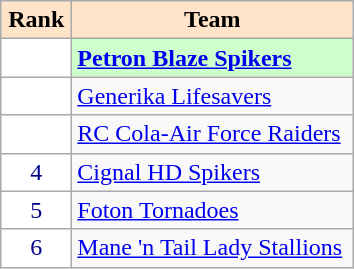<table class="wikitable" style="text-align: center;">
<tr>
<th width=40 style="background:#FFE4C9; color:black;">Rank</th>
<th width=180 style="background:#FFE4C9; color:black;">Team</th>
</tr>
<tr bgcolor=#ccffcc>
<td style="background:white; color:#00008B;"></td>
<td style="text-align:left;"><strong><a href='#'>Petron Blaze Spikers</a></strong></td>
</tr>
<tr>
<td style="background:white; color:#00008B;"></td>
<td style="text-align:left;"><a href='#'>Generika Lifesavers</a></td>
</tr>
<tr>
<td style="background:white; color:#00008B;"></td>
<td style="text-align:left;"><a href='#'>RC Cola-Air Force Raiders</a></td>
</tr>
<tr>
<td style="background:white; color:#00008B;">4</td>
<td style="text-align:left;"><a href='#'>Cignal HD Spikers</a></td>
</tr>
<tr>
<td style="background:white; color:#00008B;">5</td>
<td style="text-align:left;"><a href='#'>Foton Tornadoes</a></td>
</tr>
<tr>
<td style="background:white; color:#00008B;">6</td>
<td style="text-align:left;"><a href='#'>Mane 'n Tail Lady Stallions</a></td>
</tr>
</table>
